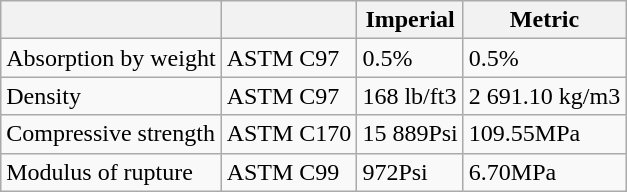<table class="wikitable">
<tr>
<th></th>
<th></th>
<th>Imperial</th>
<th>Metric</th>
</tr>
<tr>
<td>Absorption by weight</td>
<td>ASTM C97</td>
<td>0.5%</td>
<td>0.5%</td>
</tr>
<tr>
<td>Density</td>
<td>ASTM C97</td>
<td>168 lb/ft3</td>
<td>2 691.10 kg/m3</td>
</tr>
<tr>
<td>Compressive strength</td>
<td>ASTM C170</td>
<td>15 889Psi</td>
<td>109.55MPa</td>
</tr>
<tr>
<td>Modulus of rupture</td>
<td>ASTM C99</td>
<td>972Psi</td>
<td>6.70MPa</td>
</tr>
</table>
